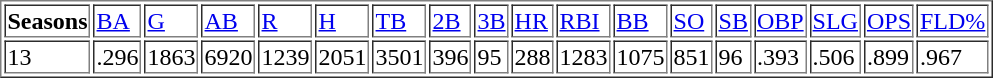<table border="1">
<tr ---->
<td><strong>Seasons</strong></td>
<td><a href='#'>BA</a></td>
<td><a href='#'>G</a></td>
<td><a href='#'>AB</a></td>
<td><a href='#'>R</a></td>
<td><a href='#'>H</a></td>
<td><a href='#'>TB</a></td>
<td><a href='#'>2B</a></td>
<td><a href='#'>3B</a></td>
<td><a href='#'>HR</a></td>
<td><a href='#'>RBI</a></td>
<td><a href='#'>BB</a></td>
<td><a href='#'>SO</a></td>
<td><a href='#'>SB</a></td>
<td><a href='#'>OBP</a></td>
<td><a href='#'>SLG</a></td>
<td><a href='#'>OPS</a></td>
<td><a href='#'>FLD%</a></td>
</tr>
<tr ---->
<td>13</td>
<td>.296</td>
<td>1863</td>
<td>6920</td>
<td>1239</td>
<td>2051</td>
<td>3501</td>
<td>396</td>
<td>95</td>
<td>288</td>
<td>1283</td>
<td>1075</td>
<td>851</td>
<td>96</td>
<td>.393</td>
<td>.506</td>
<td>.899</td>
<td>.967</td>
</tr>
</table>
